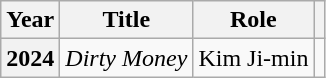<table class="wikitable plainrowheaders sortable">
<tr>
<th scope="col">Year</th>
<th scope="col">Title</th>
<th scope="col">Role</th>
<th scope="col" class="unsortable"></th>
</tr>
<tr>
<th scope="row">2024</th>
<td><em>Dirty Money</em></td>
<td>Kim Ji-min</td>
<td style="text-align:center"></td>
</tr>
</table>
